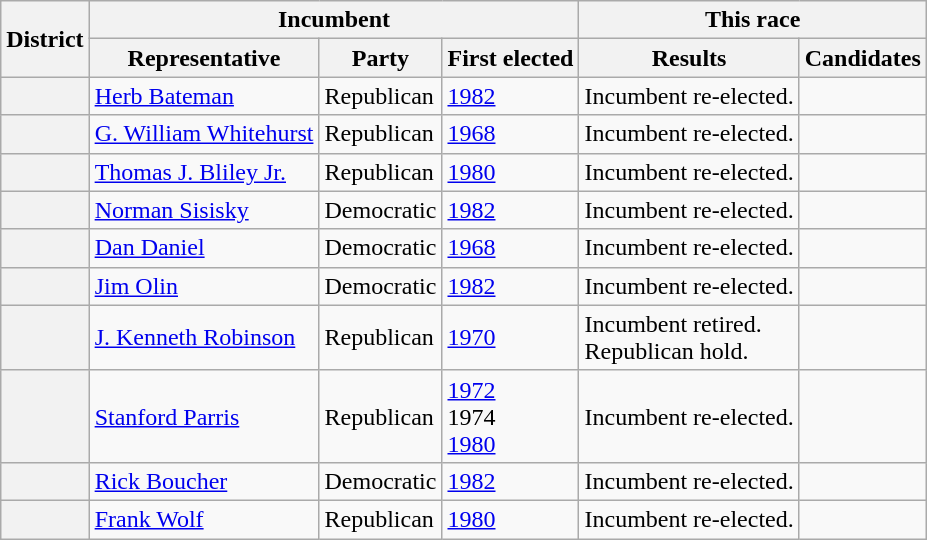<table class=wikitable>
<tr>
<th rowspan=2>District</th>
<th colspan=3>Incumbent</th>
<th colspan=2>This race</th>
</tr>
<tr>
<th>Representative</th>
<th>Party</th>
<th>First elected</th>
<th>Results</th>
<th>Candidates</th>
</tr>
<tr>
<th></th>
<td><a href='#'>Herb Bateman</a></td>
<td>Republican</td>
<td><a href='#'>1982</a></td>
<td>Incumbent re-elected.</td>
<td nowrap></td>
</tr>
<tr>
<th></th>
<td><a href='#'>G. William Whitehurst</a></td>
<td>Republican</td>
<td><a href='#'>1968</a></td>
<td>Incumbent re-elected.</td>
<td nowrap></td>
</tr>
<tr>
<th></th>
<td><a href='#'>Thomas J. Bliley Jr.</a></td>
<td>Republican</td>
<td><a href='#'>1980</a></td>
<td>Incumbent re-elected.</td>
<td nowrap></td>
</tr>
<tr>
<th></th>
<td><a href='#'>Norman Sisisky</a></td>
<td>Democratic</td>
<td><a href='#'>1982</a></td>
<td>Incumbent re-elected.</td>
<td nowrap></td>
</tr>
<tr>
<th></th>
<td><a href='#'>Dan Daniel</a></td>
<td>Democratic</td>
<td><a href='#'>1968</a></td>
<td>Incumbent re-elected.</td>
<td nowrap></td>
</tr>
<tr>
<th></th>
<td><a href='#'>Jim Olin</a></td>
<td>Democratic</td>
<td><a href='#'>1982</a></td>
<td>Incumbent re-elected.</td>
<td nowrap></td>
</tr>
<tr>
<th></th>
<td><a href='#'>J. Kenneth Robinson</a></td>
<td>Republican</td>
<td><a href='#'>1970</a></td>
<td>Incumbent retired.<br>Republican hold.</td>
<td nowrap></td>
</tr>
<tr>
<th></th>
<td><a href='#'>Stanford Parris</a></td>
<td>Republican</td>
<td><a href='#'>1972</a><br>1974 <br><a href='#'>1980</a></td>
<td>Incumbent re-elected.</td>
<td nowrap></td>
</tr>
<tr>
<th></th>
<td><a href='#'>Rick Boucher</a></td>
<td>Democratic</td>
<td><a href='#'>1982</a></td>
<td>Incumbent re-elected.</td>
<td nowrap></td>
</tr>
<tr>
<th></th>
<td><a href='#'>Frank Wolf</a></td>
<td>Republican</td>
<td><a href='#'>1980</a></td>
<td>Incumbent re-elected.</td>
<td nowrap></td>
</tr>
</table>
